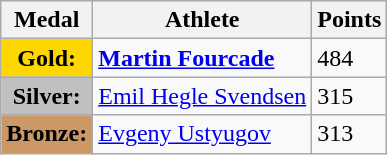<table class="wikitable">
<tr>
<th><strong>Medal</strong></th>
<th><strong>Athlete</strong></th>
<th><strong>Points</strong></th>
</tr>
<tr>
<td style="text-align:center;background-color:gold;"><strong>Gold:</strong></td>
<td> <strong><a href='#'>Martin Fourcade</a></strong></td>
<td>484</td>
</tr>
<tr>
<td style="text-align:center;background-color:silver;"><strong>Silver:</strong></td>
<td> <a href='#'>Emil Hegle Svendsen</a></td>
<td>315</td>
</tr>
<tr>
<td style="text-align:center;background-color:#CC9966;"><strong>Bronze:</strong></td>
<td> <a href='#'>Evgeny Ustyugov</a></td>
<td>313</td>
</tr>
</table>
